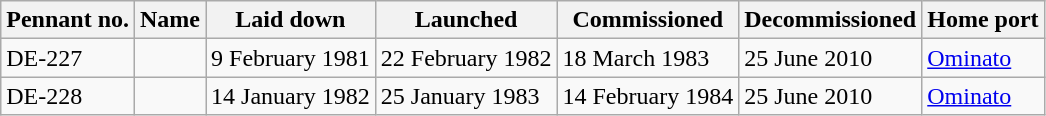<table class=wikitable>
<tr>
<th>Pennant no.</th>
<th>Name</th>
<th>Laid down</th>
<th>Launched</th>
<th>Commissioned</th>
<th>Decommissioned</th>
<th>Home port</th>
</tr>
<tr>
<td>DE-227</td>
<td></td>
<td>9 February 1981</td>
<td>22 February 1982</td>
<td>18 March 1983</td>
<td>25 June 2010</td>
<td><a href='#'>Ominato</a></td>
</tr>
<tr>
<td>DE-228</td>
<td></td>
<td>14 January 1982</td>
<td>25 January 1983</td>
<td>14 February 1984</td>
<td>25 June 2010</td>
<td><a href='#'>Ominato</a></td>
</tr>
</table>
